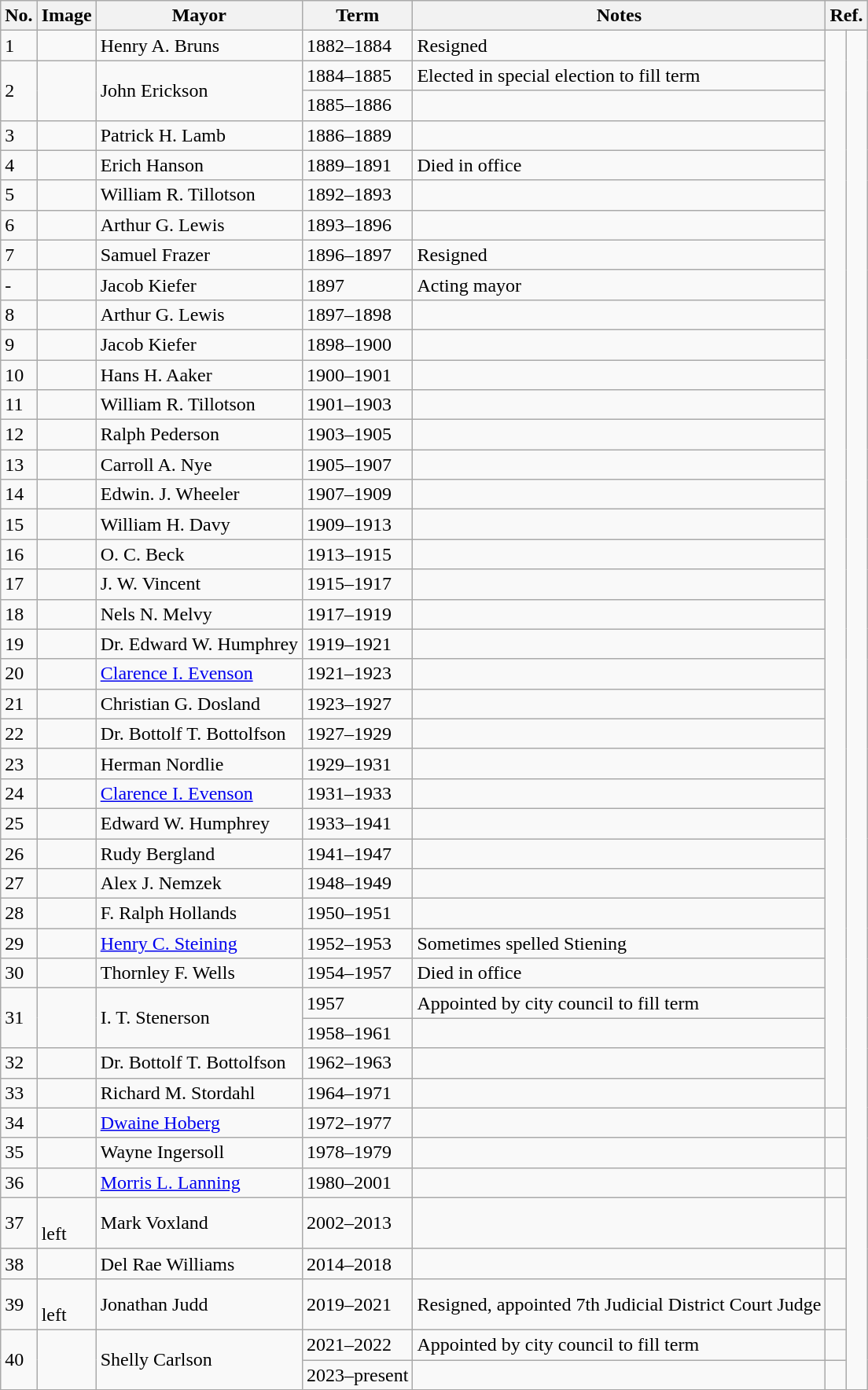<table class="wikitable sortable">
<tr>
<th>No.</th>
<th>Image</th>
<th>Mayor</th>
<th>Term</th>
<th>Notes</th>
<th colspan="2">Ref.</th>
</tr>
<tr>
<td>1</td>
<td></td>
<td>Henry A. Bruns</td>
<td>1882–1884</td>
<td>Resigned</td>
<td rowspan="36"></td>
<td rowspan="44"></td>
</tr>
<tr>
<td rowspan="2">2</td>
<td rowspan="2"></td>
<td rowspan="2">John Erickson</td>
<td>1884–1885</td>
<td>Elected in special election to fill term</td>
</tr>
<tr>
<td>1885–1886</td>
<td></td>
</tr>
<tr>
<td>3</td>
<td></td>
<td>Patrick H. Lamb</td>
<td>1886–1889</td>
<td></td>
</tr>
<tr>
<td>4</td>
<td></td>
<td>Erich Hanson</td>
<td>1889–1891</td>
<td>Died in office</td>
</tr>
<tr>
<td>5</td>
<td></td>
<td>William R. Tillotson</td>
<td>1892–1893</td>
<td></td>
</tr>
<tr>
<td>6</td>
<td></td>
<td>Arthur G. Lewis</td>
<td>1893–1896</td>
<td></td>
</tr>
<tr>
<td>7</td>
<td></td>
<td>Samuel Frazer</td>
<td>1896–1897</td>
<td>Resigned</td>
</tr>
<tr>
<td>-</td>
<td></td>
<td>Jacob Kiefer</td>
<td>1897</td>
<td>Acting mayor</td>
</tr>
<tr>
<td>8</td>
<td></td>
<td>Arthur G. Lewis</td>
<td>1897–1898</td>
<td></td>
</tr>
<tr>
<td>9</td>
<td></td>
<td>Jacob Kiefer</td>
<td>1898–1900</td>
<td></td>
</tr>
<tr>
<td>10</td>
<td></td>
<td>Hans H. Aaker</td>
<td>1900–1901</td>
<td></td>
</tr>
<tr>
<td>11</td>
<td></td>
<td>William R. Tillotson</td>
<td>1901–1903</td>
<td></td>
</tr>
<tr>
<td>12</td>
<td></td>
<td>Ralph Pederson</td>
<td>1903–1905</td>
<td></td>
</tr>
<tr>
<td>13</td>
<td></td>
<td>Carroll A. Nye</td>
<td>1905–1907</td>
<td></td>
</tr>
<tr>
<td>14</td>
<td></td>
<td>Edwin. J. Wheeler</td>
<td>1907–1909</td>
<td></td>
</tr>
<tr>
<td>15</td>
<td></td>
<td>William H. Davy</td>
<td>1909–1913</td>
<td></td>
</tr>
<tr>
<td>16</td>
<td></td>
<td>O. C. Beck</td>
<td>1913–1915</td>
<td></td>
</tr>
<tr>
<td>17</td>
<td></td>
<td>J. W. Vincent</td>
<td>1915–1917</td>
<td></td>
</tr>
<tr>
<td>18</td>
<td></td>
<td>Nels N. Melvy</td>
<td>1917–1919</td>
<td></td>
</tr>
<tr>
<td>19</td>
<td></td>
<td>Dr. Edward W. Humphrey</td>
<td>1919–1921</td>
<td></td>
</tr>
<tr>
<td>20</td>
<td></td>
<td><a href='#'>Clarence I. Evenson</a></td>
<td>1921–1923</td>
<td></td>
</tr>
<tr>
<td>21</td>
<td></td>
<td>Christian G. Dosland</td>
<td>1923–1927</td>
<td></td>
</tr>
<tr>
<td>22</td>
<td></td>
<td>Dr. Bottolf T. Bottolfson</td>
<td>1927–1929</td>
<td></td>
</tr>
<tr>
<td>23</td>
<td></td>
<td>Herman Nordlie</td>
<td>1929–1931</td>
<td></td>
</tr>
<tr>
<td>24</td>
<td></td>
<td><a href='#'>Clarence I. Evenson</a></td>
<td>1931–1933</td>
<td></td>
</tr>
<tr>
<td>25</td>
<td></td>
<td>Edward W. Humphrey</td>
<td>1933–1941</td>
<td></td>
</tr>
<tr>
<td>26</td>
<td></td>
<td>Rudy Bergland</td>
<td>1941–1947</td>
<td></td>
</tr>
<tr>
<td>27</td>
<td></td>
<td>Alex J. Nemzek</td>
<td>1948–1949</td>
<td></td>
</tr>
<tr>
<td>28</td>
<td></td>
<td>F. Ralph Hollands</td>
<td>1950–1951</td>
<td></td>
</tr>
<tr>
<td>29</td>
<td></td>
<td><a href='#'>Henry C. Steining</a></td>
<td>1952–1953</td>
<td>Sometimes spelled Stiening</td>
</tr>
<tr>
<td>30</td>
<td></td>
<td>Thornley F. Wells</td>
<td>1954–1957</td>
<td>Died in office</td>
</tr>
<tr>
<td rowspan="2">31</td>
<td rowspan="2"></td>
<td rowspan="2">I. T. Stenerson</td>
<td>1957</td>
<td>Appointed by city council to fill term</td>
</tr>
<tr>
<td>1958–1961</td>
<td></td>
</tr>
<tr>
<td>32</td>
<td></td>
<td>Dr. Bottolf T. Bottolfson</td>
<td>1962–1963</td>
<td></td>
</tr>
<tr>
<td>33</td>
<td></td>
<td>Richard M. Stordahl</td>
<td>1964–1971</td>
<td></td>
</tr>
<tr>
<td>34</td>
<td></td>
<td><a href='#'>Dwaine Hoberg</a></td>
<td>1972–1977</td>
<td></td>
<td></td>
</tr>
<tr>
<td>35</td>
<td></td>
<td>Wayne Ingersoll</td>
<td>1978–1979</td>
<td></td>
<td></td>
</tr>
<tr>
<td>36</td>
<td></td>
<td><a href='#'>Morris L. Lanning</a></td>
<td>1980–2001</td>
<td></td>
<td></td>
</tr>
<tr>
<td>37</td>
<td><br>left</td>
<td>Mark Voxland</td>
<td>2002–2013</td>
<td></td>
<td></td>
</tr>
<tr>
<td>38</td>
<td></td>
<td>Del Rae Williams</td>
<td>2014–2018</td>
<td></td>
<td></td>
</tr>
<tr>
<td>39</td>
<td><br>left</td>
<td>Jonathan Judd</td>
<td>2019–2021</td>
<td>Resigned, appointed 7th Judicial District Court Judge</td>
<td></td>
</tr>
<tr>
<td rowspan="2">40</td>
<td rowspan="2"></td>
<td rowspan="2">Shelly Carlson</td>
<td>2021–2022</td>
<td>Appointed by city council to fill term</td>
<td></td>
</tr>
<tr>
<td>2023–present</td>
<td></td>
<td></td>
</tr>
</table>
